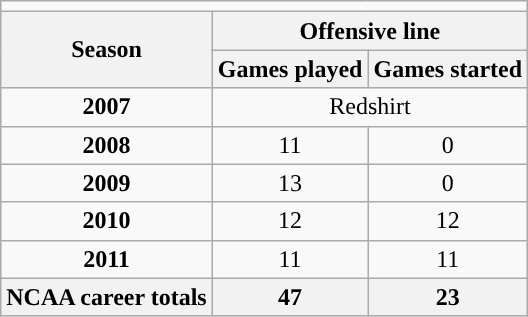<table class=wikitable style="text-align:center;">
<tr>
<td ! colspan="10"></td>
</tr>
<tr>
<th rowspan=2>Season</th>
<th colspan=2>Offensive line</th>
</tr>
<tr>
<th>Games played</th>
<th>Games started</th>
</tr>
<tr>
<td><strong>2007</strong></td>
<td colspan=14 style="text-align:center;">Redshirt</td>
</tr>
<tr>
<td><strong>2008</strong></td>
<td>11</td>
<td>0</td>
</tr>
<tr>
<td><strong>2009</strong></td>
<td>13</td>
<td>0</td>
</tr>
<tr>
<td><strong>2010</strong></td>
<td>12</td>
<td>12</td>
</tr>
<tr>
<td><strong>2011</strong></td>
<td>11</td>
<td>11</td>
</tr>
<tr>
<th>NCAA career totals</th>
<th>47</th>
<th>23</th>
</tr>
</table>
